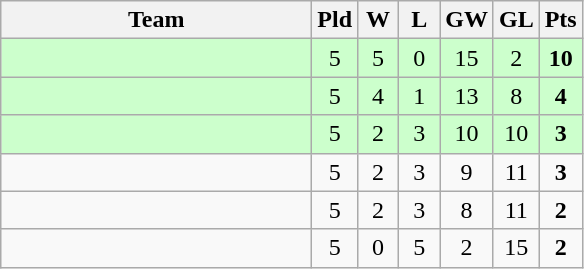<table class="wikitable" style="text-align:center">
<tr>
<th width=200>Team</th>
<th width=20>Pld</th>
<th width=20>W</th>
<th width=20>L</th>
<th width=20>GW</th>
<th width=20>GL</th>
<th width=20>Pts</th>
</tr>
<tr bgcolor=ccffcc>
<td style="text-align:left;"></td>
<td>5</td>
<td>5</td>
<td>0</td>
<td>15</td>
<td>2</td>
<td><strong>10</strong></td>
</tr>
<tr bgcolor=ccffcc>
<td style="text-align:left;"></td>
<td>5</td>
<td>4</td>
<td>1</td>
<td>13</td>
<td>8</td>
<td><strong>4</strong></td>
</tr>
<tr bgcolor=ccffcc>
<td style="text-align:left;"></td>
<td>5</td>
<td>2</td>
<td>3</td>
<td>10</td>
<td>10</td>
<td><strong>3</strong></td>
</tr>
<tr>
<td style="text-align:left;"></td>
<td>5</td>
<td>2</td>
<td>3</td>
<td>9</td>
<td>11</td>
<td><strong>3</strong></td>
</tr>
<tr>
<td style="text-align:left;"></td>
<td>5</td>
<td>2</td>
<td>3</td>
<td>8</td>
<td>11</td>
<td><strong>2</strong></td>
</tr>
<tr>
<td style="text-align:left;"></td>
<td>5</td>
<td>0</td>
<td>5</td>
<td>2</td>
<td>15</td>
<td><strong>2</strong></td>
</tr>
</table>
